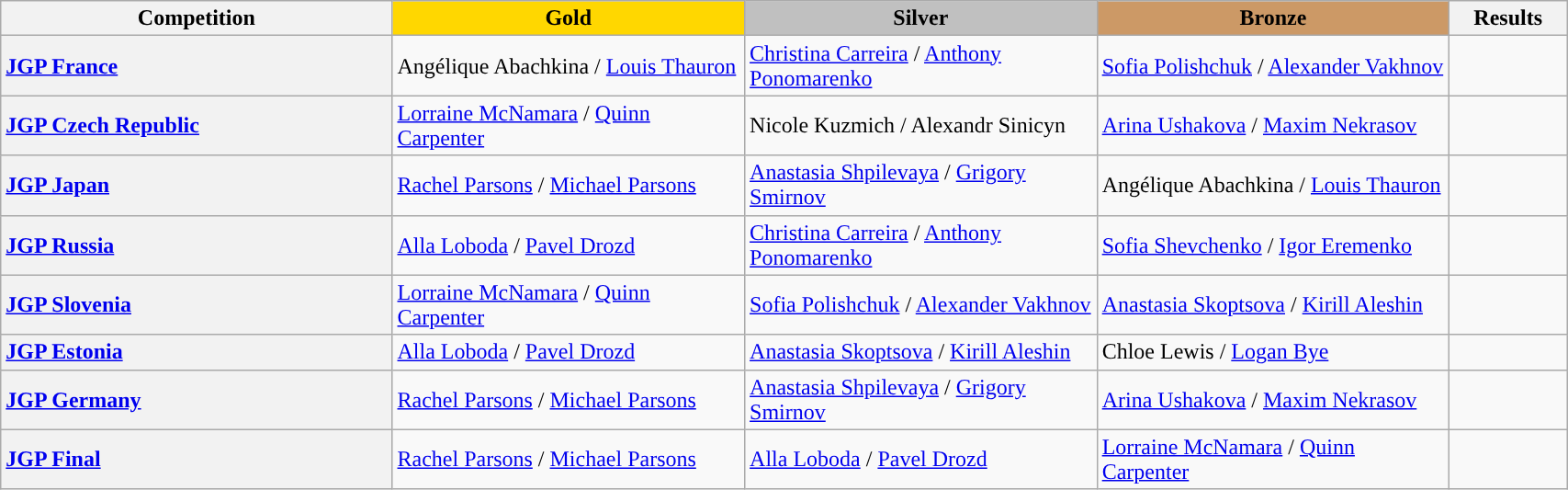<table class="wikitable unsortable" style="text-align:left; width:90%">
<tr>
<th scope="col" style="text-align:center; width:25%;">Competition</th>
<td scope="col" style="text-align:center; width:22.5%; background:gold"><strong>Gold</strong></td>
<td scope="col" style="text-align:center; width:22.5%; background:silver"><strong>Silver</strong></td>
<td scope="col" style="text-align:center; width:22.5%; background:#c96"><strong>Bronze</strong></td>
<th scope="col" style="text-align:center; width:7.5%;">Results</th>
</tr>
<tr>
<th scope="row" style="text-align:left"> <a href='#'>JGP France</a></th>
<td> Angélique Abachkina / <a href='#'>Louis Thauron</a></td>
<td> <a href='#'>Christina Carreira</a> / <a href='#'>Anthony Ponomarenko</a></td>
<td> <a href='#'>Sofia Polishchuk</a> / <a href='#'>Alexander Vakhnov</a></td>
<td></td>
</tr>
<tr>
<th scope="row" style="text-align:left"> <a href='#'>JGP Czech Republic</a></th>
<td> <a href='#'>Lorraine McNamara</a> / <a href='#'>Quinn Carpenter</a></td>
<td> Nicole Kuzmich / Alexandr Sinicyn</td>
<td> <a href='#'>Arina Ushakova</a> / <a href='#'>Maxim Nekrasov</a></td>
<td></td>
</tr>
<tr>
<th scope="row" style="text-align:left"> <a href='#'>JGP Japan</a></th>
<td> <a href='#'>Rachel Parsons</a> / <a href='#'>Michael Parsons</a></td>
<td> <a href='#'>Anastasia Shpilevaya</a> / <a href='#'>Grigory Smirnov</a></td>
<td> Angélique Abachkina / <a href='#'>Louis Thauron</a></td>
<td></td>
</tr>
<tr>
<th scope="row" style="text-align:left"> <a href='#'>JGP Russia</a></th>
<td> <a href='#'>Alla Loboda</a> / <a href='#'>Pavel Drozd</a></td>
<td> <a href='#'>Christina Carreira</a> / <a href='#'>Anthony Ponomarenko</a></td>
<td> <a href='#'>Sofia Shevchenko</a> / <a href='#'>Igor Eremenko</a></td>
<td></td>
</tr>
<tr>
<th scope="row" style="text-align:left"> <a href='#'>JGP Slovenia</a></th>
<td> <a href='#'>Lorraine McNamara</a> / <a href='#'>Quinn Carpenter</a></td>
<td> <a href='#'>Sofia Polishchuk</a> / <a href='#'>Alexander Vakhnov</a></td>
<td> <a href='#'>Anastasia Skoptsova</a> / <a href='#'>Kirill Aleshin</a></td>
<td></td>
</tr>
<tr>
<th scope="row" style="text-align:left"> <a href='#'>JGP Estonia</a></th>
<td> <a href='#'>Alla Loboda</a> / <a href='#'>Pavel Drozd</a></td>
<td> <a href='#'>Anastasia Skoptsova</a> / <a href='#'>Kirill Aleshin</a></td>
<td> Chloe Lewis / <a href='#'>Logan Bye</a></td>
<td></td>
</tr>
<tr>
<th scope="row" style="text-align:left"> <a href='#'>JGP Germany</a></th>
<td> <a href='#'>Rachel Parsons</a> / <a href='#'>Michael Parsons</a></td>
<td> <a href='#'>Anastasia Shpilevaya</a> / <a href='#'>Grigory Smirnov</a></td>
<td> <a href='#'>Arina Ushakova</a> / <a href='#'>Maxim Nekrasov</a></td>
<td></td>
</tr>
<tr>
<th scope="row" style="text-align:left"> <a href='#'>JGP Final</a></th>
<td> <a href='#'>Rachel Parsons</a> / <a href='#'>Michael Parsons</a></td>
<td> <a href='#'>Alla Loboda</a> / <a href='#'>Pavel Drozd</a></td>
<td> <a href='#'>Lorraine McNamara</a> / <a href='#'>Quinn Carpenter</a></td>
<td></td>
</tr>
</table>
